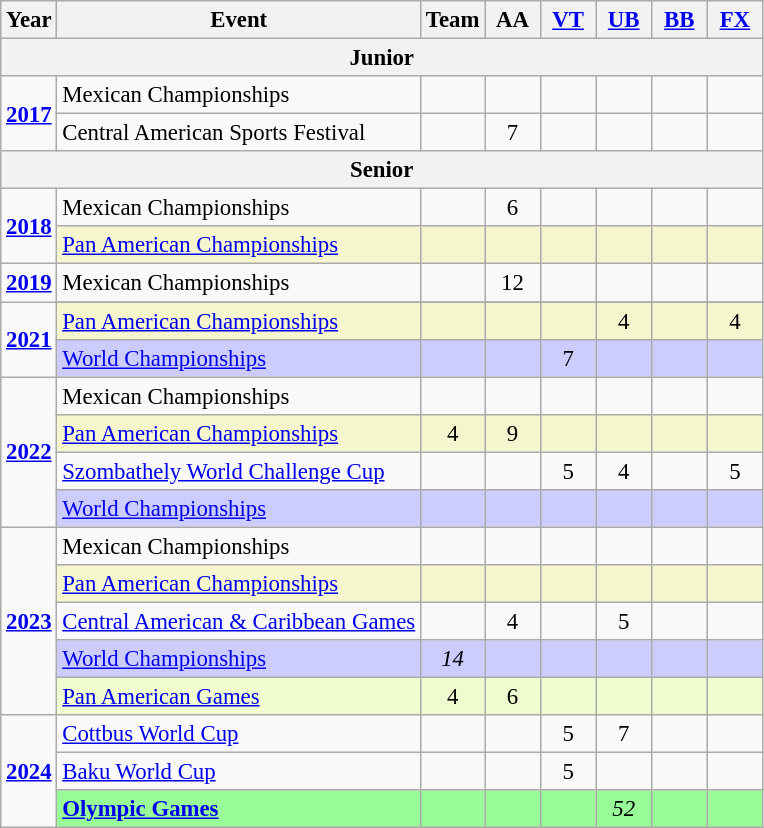<table class="wikitable" style="text-align:center; font-size:95%;">
<tr>
<th align="center">Year</th>
<th align="center">Event</th>
<th style="width:30px;">Team</th>
<th style="width:30px;">AA</th>
<th style="width:30px;"><a href='#'>VT</a></th>
<th style="width:30px;"><a href='#'>UB</a></th>
<th style="width:30px;"><a href='#'>BB</a></th>
<th style="width:30px;"><a href='#'>FX</a></th>
</tr>
<tr>
<th colspan="8"><strong>Junior</strong></th>
</tr>
<tr>
<td rowspan="2"><strong><a href='#'>2017</a></strong></td>
<td align=left>Mexican Championships</td>
<td></td>
<td></td>
<td></td>
<td></td>
<td></td>
<td></td>
</tr>
<tr>
<td align=left>Central American Sports Festival</td>
<td></td>
<td>7</td>
<td></td>
<td></td>
<td></td>
<td></td>
</tr>
<tr>
<th colspan="8"><strong>Senior</strong></th>
</tr>
<tr>
<td rowspan="2"><strong><a href='#'>2018</a></strong></td>
<td align=left>Mexican Championships</td>
<td></td>
<td>6</td>
<td></td>
<td></td>
<td></td>
<td></td>
</tr>
<tr bgcolor=#F5F6CE>
<td align=left><a href='#'>Pan American Championships</a></td>
<td></td>
<td></td>
<td></td>
<td></td>
<td></td>
<td></td>
</tr>
<tr>
<td rowspan="1"><strong><a href='#'>2019</a></strong></td>
<td align=left>Mexican Championships</td>
<td></td>
<td>12</td>
<td></td>
<td></td>
<td></td>
<td></td>
</tr>
<tr>
<td rowspan="3"><strong><a href='#'>2021</a></strong></td>
</tr>
<tr bgcolor=#F5F6CE>
<td align=left><a href='#'>Pan American Championships</a></td>
<td></td>
<td></td>
<td></td>
<td>4</td>
<td></td>
<td>4</td>
</tr>
<tr bgcolor=#CCCCFF>
<td align=left><a href='#'>World Championships</a></td>
<td></td>
<td></td>
<td>7</td>
<td></td>
<td></td>
<td></td>
</tr>
<tr>
<td rowspan="4"><strong><a href='#'>2022</a></strong></td>
<td align=left>Mexican Championships</td>
<td></td>
<td></td>
<td></td>
<td></td>
<td></td>
<td></td>
</tr>
<tr bgcolor=#F5F6CE>
<td align=left><a href='#'>Pan American Championships</a></td>
<td>4</td>
<td>9</td>
<td></td>
<td></td>
<td></td>
<td></td>
</tr>
<tr>
<td align=left><a href='#'>Szombathely World Challenge Cup</a></td>
<td></td>
<td></td>
<td>5</td>
<td>4</td>
<td></td>
<td>5</td>
</tr>
<tr bgcolor=#CCCCFF>
<td align=left><a href='#'>World Championships</a></td>
<td></td>
<td></td>
<td></td>
<td></td>
<td></td>
<td></td>
</tr>
<tr>
<td rowspan="5"><strong><a href='#'>2023</a></strong></td>
<td align=left>Mexican Championships</td>
<td></td>
<td></td>
<td></td>
<td></td>
<td></td>
<td></td>
</tr>
<tr bgcolor=#F5F6CE>
<td align=left><a href='#'>Pan American Championships</a></td>
<td></td>
<td></td>
<td></td>
<td></td>
<td></td>
<td></td>
</tr>
<tr>
<td align=left><a href='#'>Central American & Caribbean Games</a></td>
<td></td>
<td>4</td>
<td></td>
<td>5</td>
<td></td>
<td></td>
</tr>
<tr bgcolor=#CCCCFF>
<td align=left><a href='#'>World Championships</a></td>
<td><em>14</em></td>
<td></td>
<td></td>
<td></td>
<td></td>
<td></td>
</tr>
<tr bgcolor=#f0fccf>
<td align=left><a href='#'>Pan American Games</a></td>
<td>4</td>
<td>6</td>
<td></td>
<td></td>
<td></td>
<td></td>
</tr>
<tr>
<td rowspan="3"><strong><a href='#'>2024</a></strong></td>
<td align=left><a href='#'>Cottbus World Cup</a></td>
<td></td>
<td></td>
<td>5</td>
<td>7</td>
<td></td>
<td></td>
</tr>
<tr>
<td align=left><a href='#'>Baku World Cup</a></td>
<td></td>
<td></td>
<td>5</td>
<td></td>
<td></td>
<td></td>
</tr>
<tr bgcolor=98FB98>
<td align=left><strong><a href='#'>Olympic Games</a></strong></td>
<td></td>
<td></td>
<td></td>
<td><em>52</em></td>
<td></td>
<td></td>
</tr>
</table>
